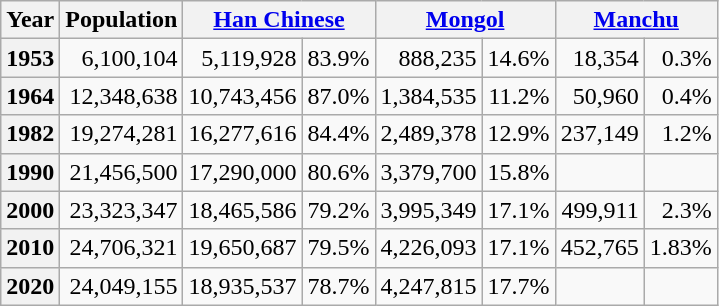<table class="wikitable sortable">
<tr>
<th>Year</th>
<th>Population</th>
<th colspan=2><a href='#'>Han Chinese</a></th>
<th colspan=2><a href='#'>Mongol</a></th>
<th colspan=2><a href='#'>Manchu</a></th>
</tr>
<tr align="right">
<th>1953</th>
<td>6,100,104</td>
<td>5,119,928</td>
<td>83.9%</td>
<td>888,235</td>
<td>14.6%</td>
<td>18,354</td>
<td>0.3%</td>
</tr>
<tr align="right">
<th>1964</th>
<td>12,348,638</td>
<td>10,743,456</td>
<td>87.0%</td>
<td>1,384,535</td>
<td>11.2%</td>
<td>50,960</td>
<td>0.4%</td>
</tr>
<tr align="right">
<th>1982</th>
<td>19,274,281</td>
<td>16,277,616</td>
<td>84.4%</td>
<td>2,489,378</td>
<td>12.9%</td>
<td>237,149</td>
<td>1.2%</td>
</tr>
<tr align="right">
<th>1990</th>
<td>21,456,500</td>
<td>17,290,000</td>
<td>80.6%</td>
<td>3,379,700</td>
<td>15.8%</td>
<td></td>
<td></td>
</tr>
<tr align="right">
<th>2000</th>
<td>23,323,347</td>
<td>18,465,586</td>
<td>79.2%</td>
<td>3,995,349</td>
<td>17.1%</td>
<td>499,911</td>
<td>2.3%</td>
</tr>
<tr align="right">
<th>2010</th>
<td>24,706,321</td>
<td>19,650,687</td>
<td>79.5%</td>
<td>4,226,093</td>
<td>17.1%</td>
<td>452,765</td>
<td>1.83%</td>
</tr>
<tr align="right">
<th>2020</th>
<td>24,049,155</td>
<td>18,935,537</td>
<td>78.7%</td>
<td>4,247,815</td>
<td>17.7%</td>
<td></td>
<td></td>
</tr>
</table>
